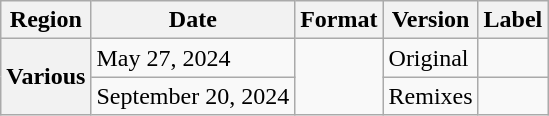<table class="wikitable plainrowheaders">
<tr>
<th scope="col">Region</th>
<th scope="col">Date</th>
<th scope="col">Format</th>
<th scope="col">Version</th>
<th scope="col">Label</th>
</tr>
<tr>
<th scope="row" rowspan="2">Various </th>
<td>May 27, 2024</td>
<td rowspan="2"></td>
<td>Original</td>
<td></td>
</tr>
<tr>
<td>September 20, 2024</td>
<td>Remixes</td>
<td></td>
</tr>
</table>
